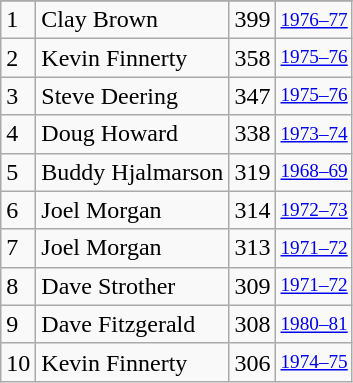<table class="wikitable">
<tr>
</tr>
<tr>
<td>1</td>
<td>Clay Brown</td>
<td>399</td>
<td style="font-size:80%;"><a href='#'>1976–77</a></td>
</tr>
<tr>
<td>2</td>
<td>Kevin Finnerty</td>
<td>358</td>
<td style="font-size:80%;"><a href='#'>1975–76</a></td>
</tr>
<tr>
<td>3</td>
<td>Steve Deering</td>
<td>347</td>
<td style="font-size:80%;"><a href='#'>1975–76</a></td>
</tr>
<tr>
<td>4</td>
<td>Doug Howard</td>
<td>338</td>
<td style="font-size:80%;"><a href='#'>1973–74</a></td>
</tr>
<tr>
<td>5</td>
<td>Buddy Hjalmarson</td>
<td>319</td>
<td style="font-size:80%;"><a href='#'>1968–69</a></td>
</tr>
<tr>
<td>6</td>
<td>Joel Morgan</td>
<td>314</td>
<td style="font-size:80%;"><a href='#'>1972–73</a></td>
</tr>
<tr>
<td>7</td>
<td>Joel Morgan</td>
<td>313</td>
<td style="font-size:80%;"><a href='#'>1971–72</a></td>
</tr>
<tr>
<td>8</td>
<td>Dave Strother</td>
<td>309</td>
<td style="font-size:80%;"><a href='#'>1971–72</a></td>
</tr>
<tr>
<td>9</td>
<td>Dave Fitzgerald</td>
<td>308</td>
<td style="font-size:80%;"><a href='#'>1980–81</a></td>
</tr>
<tr>
<td>10</td>
<td>Kevin Finnerty</td>
<td>306</td>
<td style="font-size:80%;"><a href='#'>1974–75</a></td>
</tr>
</table>
